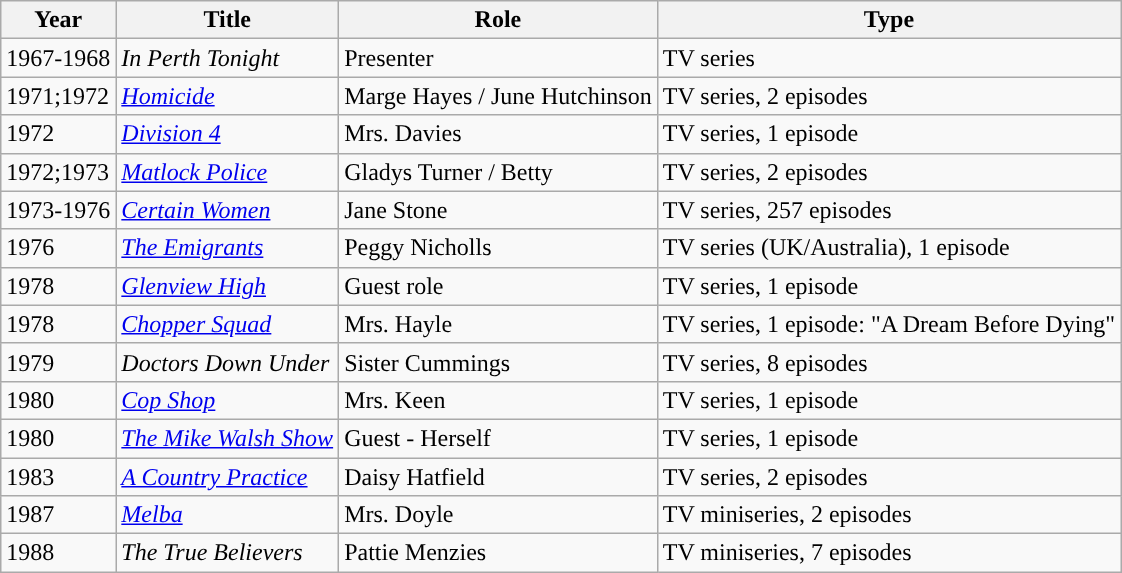<table class="wikitable">
<tr>
<th>Year</th>
<th>Title</th>
<th>Role</th>
<th>Type</th>
</tr>
<tr>
<td>1967-1968</td>
<td><em>In Perth Tonight</em></td>
<td>Presenter</td>
<td>TV series</td>
</tr>
<tr>
<td>1971;1972</td>
<td><em><a href='#'>Homicide</a></em></td>
<td>Marge Hayes / June Hutchinson</td>
<td>TV series, 2 episodes</td>
</tr>
<tr>
<td>1972</td>
<td><em><a href='#'>Division 4</a></em></td>
<td>Mrs. Davies</td>
<td>TV series, 1 episode</td>
</tr>
<tr>
<td>1972;1973</td>
<td><em><a href='#'>Matlock Police</a></em></td>
<td>Gladys Turner / Betty</td>
<td>TV series, 2 episodes</td>
</tr>
<tr>
<td>1973-1976</td>
<td><em><a href='#'>Certain Women</a></em></td>
<td>Jane Stone</td>
<td>TV series, 257 episodes</td>
</tr>
<tr>
<td>1976</td>
<td><em><a href='#'>The Emigrants</a></em></td>
<td>Peggy Nicholls</td>
<td>TV series (UK/Australia), 1 episode</td>
</tr>
<tr>
<td>1978</td>
<td><em><a href='#'>Glenview High</a></em></td>
<td>Guest role</td>
<td>TV series, 1 episode</td>
</tr>
<tr>
<td>1978</td>
<td><em><a href='#'>Chopper Squad</a></em></td>
<td>Mrs. Hayle</td>
<td>TV series, 1 episode: "A Dream Before Dying"</td>
</tr>
<tr>
<td>1979</td>
<td><em>Doctors Down Under</em></td>
<td>Sister Cummings</td>
<td>TV series, 8 episodes</td>
</tr>
<tr>
<td>1980</td>
<td><em><a href='#'>Cop Shop</a></em></td>
<td>Mrs. Keen</td>
<td>TV series, 1 episode</td>
</tr>
<tr>
<td>1980</td>
<td><em><a href='#'>The Mike Walsh Show</a></em></td>
<td>Guest - Herself</td>
<td>TV series, 1 episode</td>
</tr>
<tr>
<td>1983</td>
<td><em><a href='#'>A Country Practice</a></em></td>
<td>Daisy Hatfield</td>
<td>TV series, 2 episodes</td>
</tr>
<tr>
<td>1987</td>
<td><em><a href='#'>Melba</a></em></td>
<td>Mrs. Doyle</td>
<td>TV miniseries, 2 episodes</td>
</tr>
<tr>
<td>1988</td>
<td><em>The True Believers</em></td>
<td>Pattie Menzies</td>
<td>TV miniseries, 7 episodes</td>
</tr>
</table>
